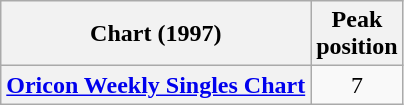<table class="wikitable plainrowheaders">
<tr>
<th>Chart (1997)</th>
<th>Peak<br>position</th>
</tr>
<tr>
<th scope="row"><a href='#'>Oricon Weekly Singles Chart</a></th>
<td style="text-align:center;">7</td>
</tr>
</table>
